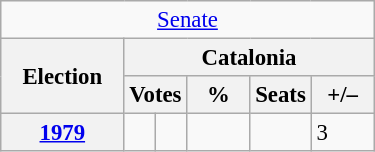<table class="wikitable" style="font-size:95%; text-align:left;">
<tr>
<td colspan="7" align="center"><a href='#'>Senate</a></td>
</tr>
<tr>
<th rowspan="2" width="75">Election</th>
<th colspan="5">Catalonia</th>
</tr>
<tr>
<th colspan="2">Votes</th>
<th width="35">%</th>
<th>Seats</th>
<th width="35">+/–</th>
</tr>
<tr>
<th><a href='#'>1979</a></th>
<td></td>
<td></td>
<td></td>
<td></td>
<td>3</td>
</tr>
</table>
